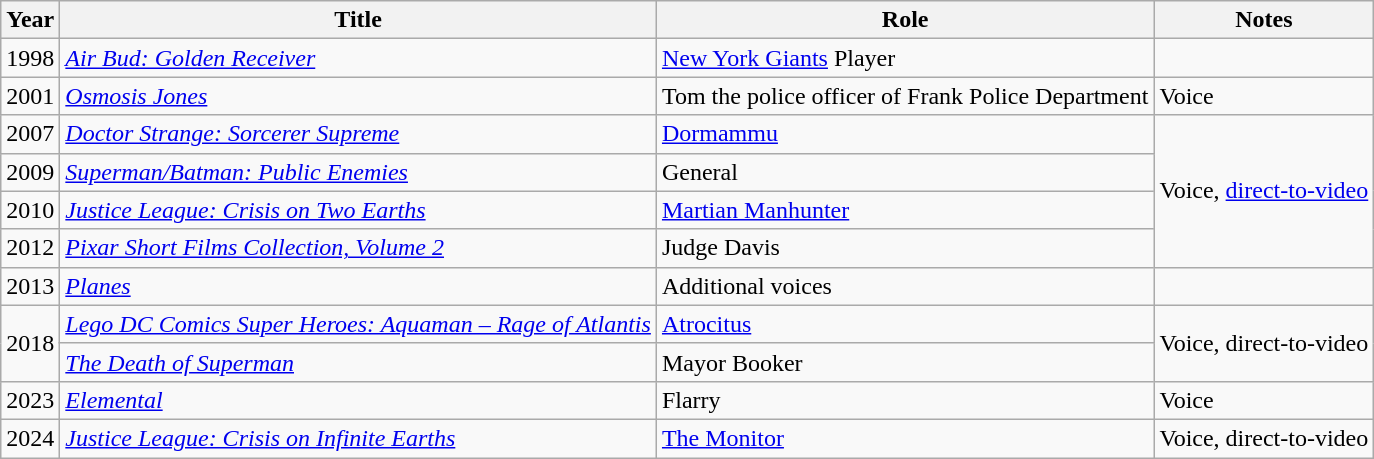<table class="wikitable sortable">
<tr>
<th>Year</th>
<th>Title</th>
<th>Role</th>
<th>Notes</th>
</tr>
<tr>
<td>1998</td>
<td><em><a href='#'>Air Bud: Golden Receiver</a></em></td>
<td><a href='#'>New York Giants</a> Player</td>
<td></td>
</tr>
<tr>
<td>2001</td>
<td><em><a href='#'>Osmosis Jones</a></em></td>
<td>Tom the police officer of Frank Police Department</td>
<td>Voice</td>
</tr>
<tr>
<td>2007</td>
<td><em><a href='#'>Doctor Strange: Sorcerer Supreme</a></em></td>
<td><a href='#'>Dormammu</a></td>
<td rowspan="4">Voice, <a href='#'>direct-to-video</a></td>
</tr>
<tr>
<td>2009</td>
<td><em><a href='#'>Superman/Batman: Public Enemies</a></em></td>
<td>General</td>
</tr>
<tr>
<td>2010</td>
<td><em><a href='#'>Justice League: Crisis on Two Earths</a></em></td>
<td><a href='#'>Martian Manhunter</a></td>
</tr>
<tr>
<td>2012</td>
<td><em><a href='#'>Pixar Short Films Collection, Volume 2</a></em></td>
<td>Judge Davis</td>
</tr>
<tr>
<td>2013</td>
<td><em><a href='#'>Planes</a></em></td>
<td>Additional voices</td>
<td></td>
</tr>
<tr>
<td rowspan="2">2018</td>
<td><em><a href='#'>Lego DC Comics Super Heroes: Aquaman – Rage of Atlantis</a></em></td>
<td><a href='#'>Atrocitus</a></td>
<td rowspan="2">Voice, direct-to-video</td>
</tr>
<tr>
<td><em><a href='#'>The Death of Superman</a></em></td>
<td>Mayor Booker</td>
</tr>
<tr>
<td>2023</td>
<td><em><a href='#'>Elemental</a></em></td>
<td>Flarry</td>
<td>Voice</td>
</tr>
<tr>
<td>2024</td>
<td><em><a href='#'>Justice League: Crisis on Infinite Earths</a></em></td>
<td><a href='#'>The Monitor</a></td>
<td>Voice, direct-to-video</td>
</tr>
</table>
